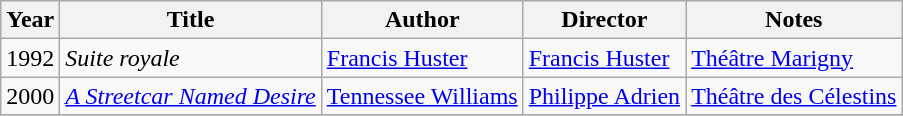<table class="wikitable">
<tr>
<th>Year</th>
<th>Title</th>
<th>Author</th>
<th>Director</th>
<th>Notes</th>
</tr>
<tr>
<td>1992</td>
<td><em>Suite royale</em></td>
<td><a href='#'>Francis Huster</a></td>
<td><a href='#'>Francis Huster</a></td>
<td><a href='#'>Théâtre Marigny</a></td>
</tr>
<tr>
<td>2000</td>
<td><em><a href='#'>A Streetcar Named Desire</a></em></td>
<td><a href='#'>Tennessee Williams</a></td>
<td><a href='#'>Philippe Adrien</a></td>
<td><a href='#'>Théâtre des Célestins</a></td>
</tr>
<tr>
</tr>
</table>
